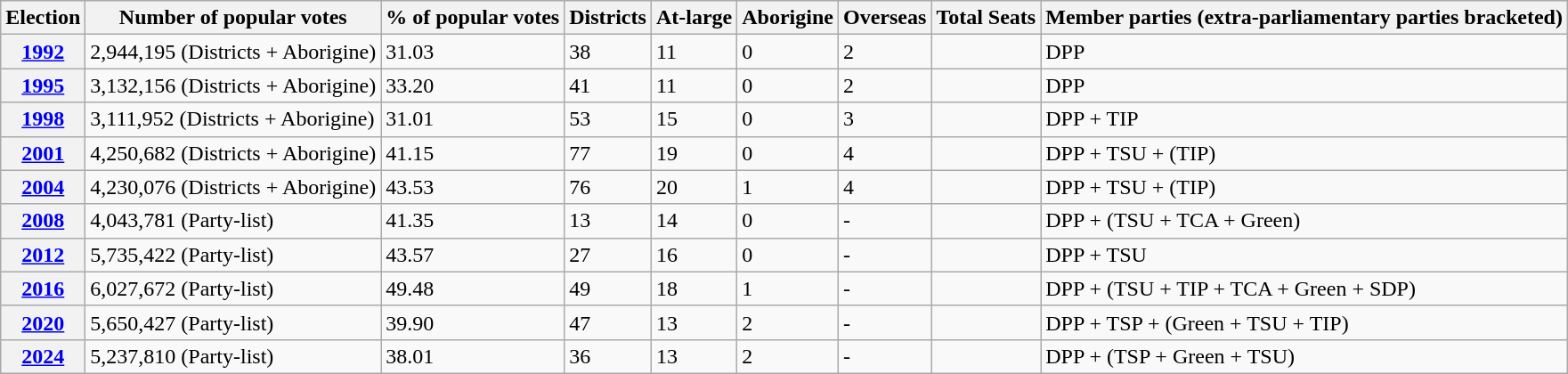<table class="wikitable">
<tr>
<th>Election</th>
<th>Number of popular votes</th>
<th>% of popular votes</th>
<th>Districts</th>
<th>At-large</th>
<th>Aborigine</th>
<th>Overseas</th>
<th>Total Seats</th>
<th>Member parties (extra-parliamentary parties bracketed)</th>
</tr>
<tr>
<th><a href='#'>1992</a></th>
<td>2,944,195 (Districts + Aborigine)</td>
<td>31.03</td>
<td>38</td>
<td>11</td>
<td>0</td>
<td>2</td>
<td></td>
<td>DPP</td>
</tr>
<tr>
<th><a href='#'>1995</a></th>
<td>3,132,156 (Districts + Aborigine)</td>
<td>33.20</td>
<td>41</td>
<td>11</td>
<td>0</td>
<td>2</td>
<td></td>
<td>DPP</td>
</tr>
<tr>
<th><a href='#'>1998</a></th>
<td>3,111,952 (Districts + Aborigine)</td>
<td>31.01</td>
<td>53</td>
<td>15</td>
<td>0</td>
<td>3</td>
<td></td>
<td>DPP + TIP</td>
</tr>
<tr>
<th><a href='#'>2001</a></th>
<td>4,250,682 (Districts + Aborigine)</td>
<td>41.15</td>
<td>77</td>
<td>19</td>
<td>0</td>
<td>4</td>
<td></td>
<td>DPP + TSU + (TIP)</td>
</tr>
<tr>
<th><a href='#'>2004</a></th>
<td>4,230,076 (Districts + Aborigine)</td>
<td>43.53</td>
<td>76</td>
<td>20</td>
<td>1</td>
<td>4</td>
<td></td>
<td>DPP + TSU + (TIP)</td>
</tr>
<tr>
<th><a href='#'>2008</a></th>
<td>4,043,781 (Party-list)</td>
<td>41.35</td>
<td>13</td>
<td>14</td>
<td>0</td>
<td>-</td>
<td></td>
<td>DPP + (TSU + TCA + Green)</td>
</tr>
<tr>
<th><a href='#'>2012</a></th>
<td>5,735,422 (Party-list)</td>
<td>43.57</td>
<td>27</td>
<td>16</td>
<td>0</td>
<td>-</td>
<td></td>
<td>DPP + TSU</td>
</tr>
<tr>
<th><a href='#'>2016</a></th>
<td>6,027,672 (Party-list)</td>
<td>49.48</td>
<td>49</td>
<td>18</td>
<td>1</td>
<td>-</td>
<td></td>
<td>DPP + (TSU + TIP + TCA + Green + SDP)</td>
</tr>
<tr>
<th><a href='#'>2020</a></th>
<td>5,650,427 (Party-list)</td>
<td>39.90</td>
<td>47</td>
<td>13</td>
<td>2</td>
<td>-</td>
<td></td>
<td>DPP + TSP + (Green + TSU + TIP)</td>
</tr>
<tr>
<th><a href='#'>2024</a></th>
<td>5,237,810 (Party-list)</td>
<td>38.01</td>
<td>36</td>
<td>13</td>
<td>2</td>
<td>-</td>
<td></td>
<td>DPP + (TSP + Green + TSU)</td>
</tr>
</table>
